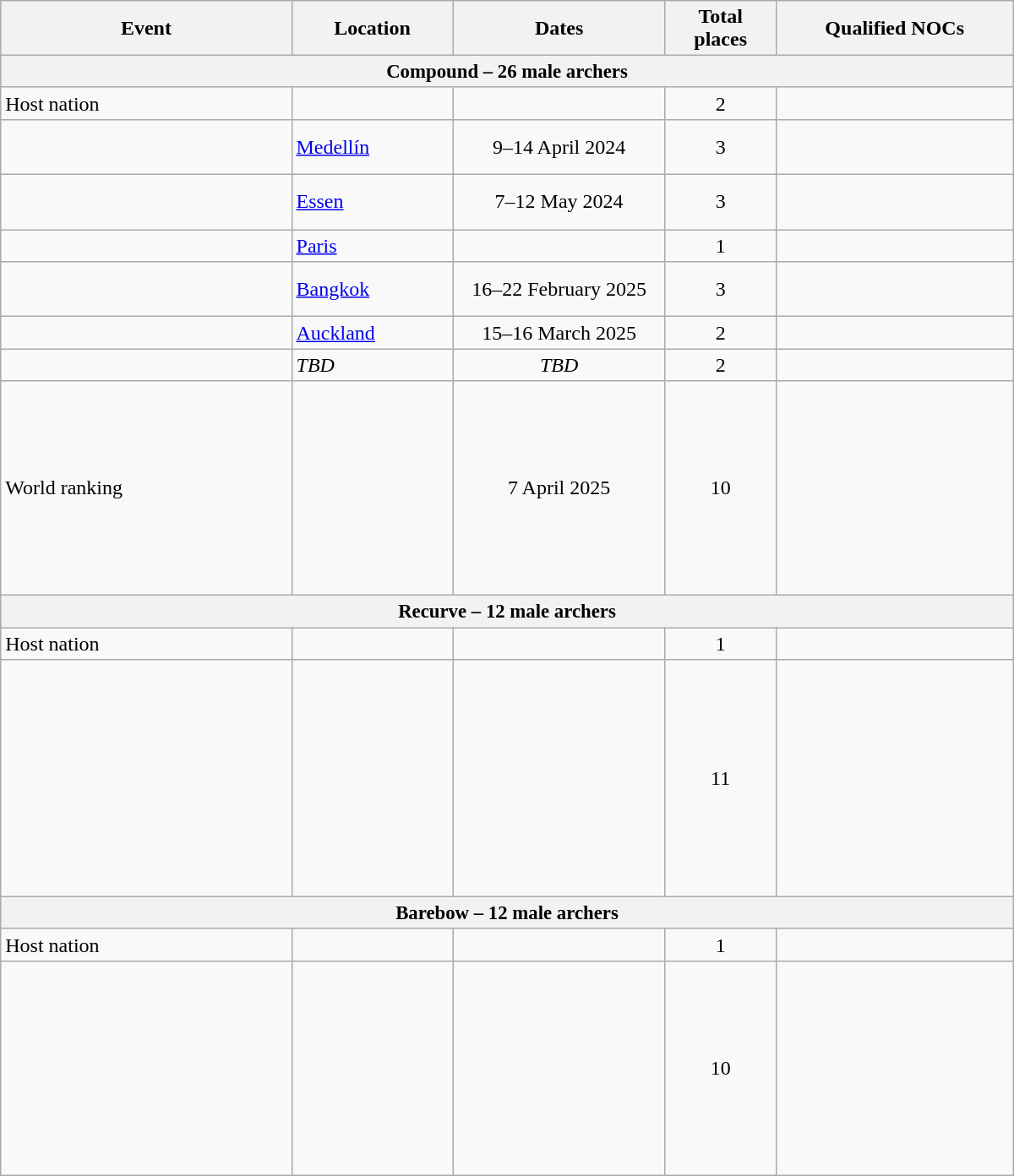<table class="wikitable" width=800>
<tr>
<th>Event</th>
<th width=120>Location</th>
<th width=160>Dates</th>
<th width=80>Total places</th>
<th width=180>Qualified NOCs</th>
</tr>
<tr style="font-size:95%;">
<th colspan=5>Compound – 26 male archers</th>
</tr>
<tr>
<td>Host nation</td>
<td></td>
<td></td>
<td align="center">2</td>
<td></td>
</tr>
<tr>
<td></td>
<td> <a href='#'>Medellín</a></td>
<td align="center">9–14 April 2024</td>
<td align="center">3</td>
<td><br><br></td>
</tr>
<tr>
<td></td>
<td> <a href='#'>Essen</a></td>
<td align="center">7–12 May 2024</td>
<td align="center">3</td>
<td><br><br></td>
</tr>
<tr>
<td></td>
<td> <a href='#'>Paris</a></td>
<td align="center"></td>
<td align="center">1</td>
<td></td>
</tr>
<tr>
<td></td>
<td> <a href='#'>Bangkok</a></td>
<td align="center">16–22 February 2025</td>
<td align="center">3</td>
<td><br><br></td>
</tr>
<tr>
<td></td>
<td> <a href='#'>Auckland</a></td>
<td align="center">15–16 March 2025</td>
<td align="center">2</td>
<td><br></td>
</tr>
<tr>
<td></td>
<td><em>TBD</em></td>
<td align="center"><em>TBD</em></td>
<td align="center">2</td>
<td><br></td>
</tr>
<tr>
<td {{nowrap>World ranking</td>
<td></td>
<td align="center">7 April 2025</td>
<td align="center">10</td>
<td><br><br><br><br><br><br><br><br><br></td>
</tr>
<tr style="font-size:95%;">
<th colspan=5>Recurve – 12 male archers</th>
</tr>
<tr>
<td>Host nation</td>
<td></td>
<td></td>
<td align="center">1</td>
<td></td>
</tr>
<tr>
<td></td>
<td></td>
<td align="center"></td>
<td align="center">11</td>
<td><br><br><br><br><br><br><br><br><br><br></td>
</tr>
<tr style="font-size:95%;">
<th colspan=5>Barebow – 12 male archers</th>
</tr>
<tr>
<td>Host nation</td>
<td></td>
<td></td>
<td align="center">1</td>
<td></td>
</tr>
<tr>
<td></td>
<td></td>
<td align="center"></td>
<td align="center">10</td>
<td><br><br><br><br><br><br><br><br><br></td>
</tr>
</table>
